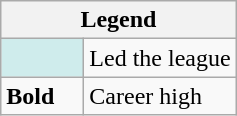<table class="wikitable mw-collapsible mw-collapsed">
<tr>
<th colspan="2">Legend</th>
</tr>
<tr>
<td style="background:#cfecec; width:3em;"></td>
<td>Led the league</td>
</tr>
<tr>
<td><strong>Bold</strong></td>
<td>Career high</td>
</tr>
</table>
